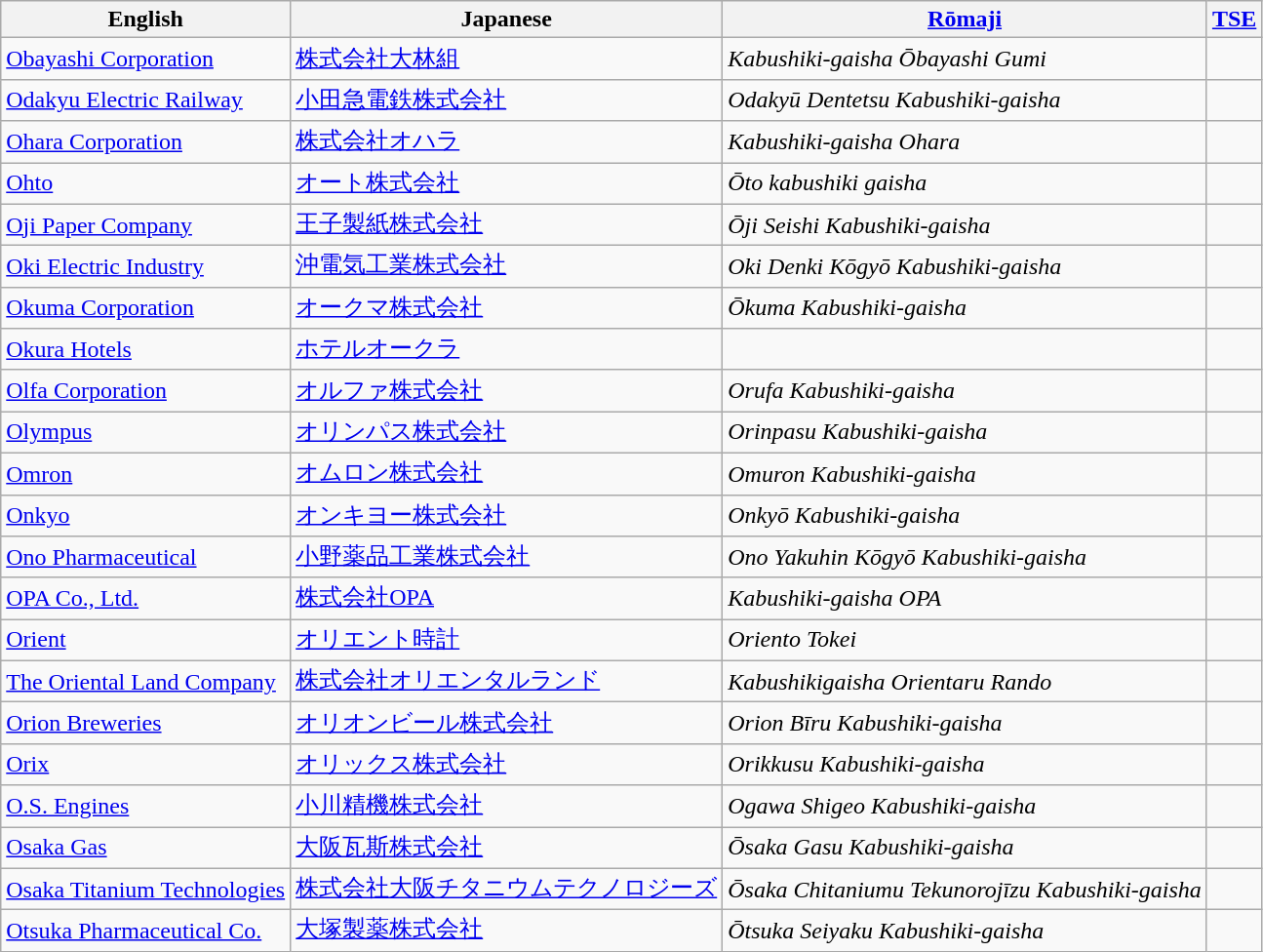<table class="wikitable">
<tr>
<th>English</th>
<th>Japanese</th>
<th><a href='#'>Rōmaji</a></th>
<th><a href='#'>TSE</a></th>
</tr>
<tr>
<td><a href='#'>Obayashi Corporation</a></td>
<td><a href='#'>株式会社大林組</a></td>
<td><em>Kabushiki-gaisha Ōbayashi Gumi</em></td>
<td></td>
</tr>
<tr>
<td><a href='#'>Odakyu Electric Railway</a></td>
<td><a href='#'>小田急電鉄株式会社</a></td>
<td><em>Odakyū Dentetsu Kabushiki-gaisha</em></td>
<td></td>
</tr>
<tr>
<td><a href='#'>Ohara Corporation</a></td>
<td><a href='#'>株式会社オハラ</a></td>
<td><em>Kabushiki-gaisha Ohara</em></td>
<td></td>
</tr>
<tr>
<td><a href='#'>Ohto</a></td>
<td><a href='#'>オート株式会社</a></td>
<td><em>Ōto kabushiki gaisha</em></td>
<td></td>
</tr>
<tr>
<td><a href='#'>Oji Paper Company</a></td>
<td><a href='#'>王子製紙株式会社</a></td>
<td><em>Ōji Seishi Kabushiki-gaisha</em></td>
<td></td>
</tr>
<tr>
<td><a href='#'>Oki Electric Industry</a></td>
<td><a href='#'>沖電気工業株式会社</a></td>
<td><em>Oki Denki Kōgyō Kabushiki-gaisha</em></td>
<td></td>
</tr>
<tr>
<td><a href='#'>Okuma Corporation</a></td>
<td><a href='#'>オークマ株式会社</a></td>
<td><em>Ōkuma Kabushiki-gaisha</em></td>
<td></td>
</tr>
<tr>
<td><a href='#'>Okura Hotels</a></td>
<td><a href='#'>ホテルオークラ</a></td>
<td></td>
<td></td>
</tr>
<tr>
<td><a href='#'>Olfa Corporation</a></td>
<td><a href='#'>オルファ株式会社</a></td>
<td><em>Orufa Kabushiki-gaisha</em></td>
<td></td>
</tr>
<tr>
<td><a href='#'>Olympus</a></td>
<td><a href='#'>オリンパス株式会社</a></td>
<td><em>Orinpasu Kabushiki-gaisha</em></td>
<td></td>
</tr>
<tr>
<td><a href='#'>Omron</a></td>
<td><a href='#'>オムロン株式会社</a></td>
<td><em>Omuron Kabushiki-gaisha</em></td>
<td></td>
</tr>
<tr>
<td><a href='#'>Onkyo</a></td>
<td><a href='#'>オンキヨー株式会社</a></td>
<td><em>Onkyō Kabushiki-gaisha</em></td>
<td></td>
</tr>
<tr>
<td><a href='#'>Ono Pharmaceutical</a></td>
<td><a href='#'>小野薬品工業株式会社</a></td>
<td><em>Ono Yakuhin Kōgyō Kabushiki-gaisha</em></td>
<td></td>
</tr>
<tr>
<td><a href='#'>OPA Co., Ltd.</a></td>
<td><a href='#'>株式会社OPA</a></td>
<td><em>Kabushiki-gaisha OPA</em></td>
<td></td>
</tr>
<tr>
<td><a href='#'>Orient</a></td>
<td><a href='#'>オリエント時計</a></td>
<td><em>Oriento Tokei</em></td>
<td></td>
</tr>
<tr>
<td><a href='#'>The Oriental Land Company</a></td>
<td><a href='#'>株式会社オリエンタルランド</a></td>
<td><em>Kabushikigaisha Orientaru Rando</em></td>
<td></td>
</tr>
<tr>
<td><a href='#'>Orion Breweries</a></td>
<td><a href='#'>オリオンビール株式会社</a></td>
<td><em>Orion Bīru Kabushiki-gaisha</em></td>
<td></td>
</tr>
<tr>
<td><a href='#'>Orix</a></td>
<td><a href='#'>オリックス株式会社</a></td>
<td><em>Orikkusu Kabushiki-gaisha</em></td>
<td></td>
</tr>
<tr>
<td><a href='#'>O.S. Engines</a></td>
<td><a href='#'>小川精機株式会社</a></td>
<td><em>Ogawa Shigeo Kabushiki-gaisha</em></td>
<td></td>
</tr>
<tr>
<td><a href='#'>Osaka Gas</a></td>
<td><a href='#'>大阪瓦斯株式会社</a></td>
<td><em>Ōsaka Gasu Kabushiki-gaisha</em></td>
<td></td>
</tr>
<tr>
<td><a href='#'>Osaka Titanium Technologies</a></td>
<td><a href='#'>株式会社大阪チタニウムテクノロジーズ</a></td>
<td><em>Ōsaka Chitaniumu Tekunorojīzu Kabushiki-gaisha</em></td>
<td></td>
</tr>
<tr>
<td><a href='#'>Otsuka Pharmaceutical Co.</a></td>
<td><a href='#'>大塚製薬株式会社</a></td>
<td><em>Ōtsuka Seiyaku Kabushiki-gaisha</em></td>
<td></td>
</tr>
</table>
